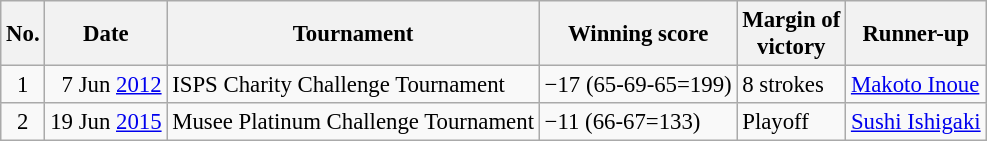<table class="wikitable" style="font-size:95%;">
<tr>
<th>No.</th>
<th>Date</th>
<th>Tournament</th>
<th>Winning score</th>
<th>Margin of<br>victory</th>
<th>Runner-up</th>
</tr>
<tr>
<td align=center>1</td>
<td align=right>7 Jun <a href='#'>2012</a></td>
<td>ISPS Charity Challenge Tournament</td>
<td>−17 (65-69-65=199)</td>
<td>8 strokes</td>
<td> <a href='#'>Makoto Inoue</a></td>
</tr>
<tr>
<td align=center>2</td>
<td align=right>19 Jun <a href='#'>2015</a></td>
<td>Musee Platinum Challenge Tournament</td>
<td>−11 (66-67=133)</td>
<td>Playoff</td>
<td> <a href='#'>Sushi Ishigaki</a></td>
</tr>
</table>
